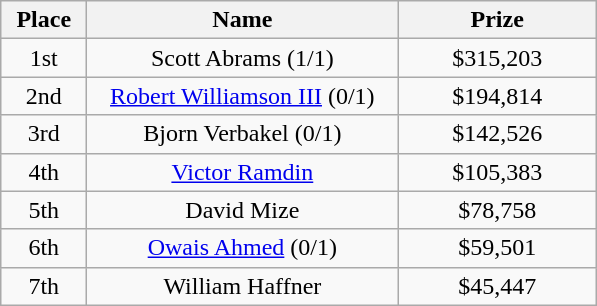<table class="wikitable">
<tr>
<th width="50">Place</th>
<th width="200">Name</th>
<th width="125">Prize</th>
</tr>
<tr>
<td align = "center">1st</td>
<td align = "center"> Scott Abrams (1/1)</td>
<td align = "center">$315,203</td>
</tr>
<tr>
<td align = "center">2nd</td>
<td align = "center"> <a href='#'>Robert Williamson III</a> (0/1)</td>
<td align = "center">$194,814</td>
</tr>
<tr>
<td align = "center">3rd</td>
<td align = "center"> Bjorn Verbakel (0/1)</td>
<td align = "center">$142,526</td>
</tr>
<tr>
<td align = "center">4th</td>
<td align = "center"> <a href='#'>Victor Ramdin</a></td>
<td align = "center">$105,383</td>
</tr>
<tr>
<td align = "center">5th</td>
<td align = "center"> David Mize</td>
<td align = "center">$78,758</td>
</tr>
<tr>
<td align = "center">6th</td>
<td align = "center"> <a href='#'>Owais Ahmed</a> (0/1)</td>
<td align = "center">$59,501</td>
</tr>
<tr>
<td align = "center">7th</td>
<td align = "center"> William Haffner</td>
<td align = "center">$45,447</td>
</tr>
</table>
